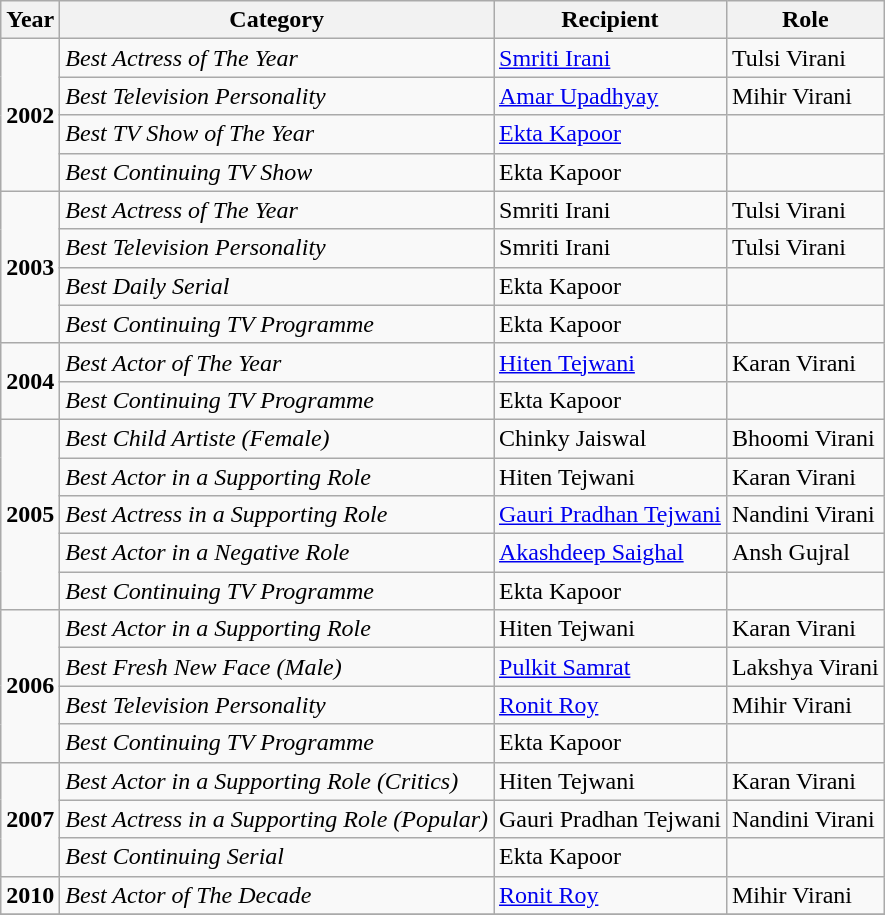<table class="wikitable">
<tr>
<th>Year</th>
<th>Category</th>
<th>Recipient</th>
<th>Role</th>
</tr>
<tr>
<td rowspan="4"><strong>2002</strong></td>
<td><em>Best Actress of The Year</em></td>
<td><a href='#'>Smriti Irani</a></td>
<td>Tulsi Virani</td>
</tr>
<tr>
<td><em>Best Television Personality</em></td>
<td><a href='#'>Amar Upadhyay</a></td>
<td>Mihir Virani</td>
</tr>
<tr>
<td><em>Best TV Show of The Year</em></td>
<td><a href='#'>Ekta Kapoor</a></td>
<td></td>
</tr>
<tr>
<td><em>Best Continuing TV Show</em></td>
<td>Ekta Kapoor</td>
<td></td>
</tr>
<tr>
<td rowspan="4"><strong>2003</strong></td>
<td><em>Best Actress of The Year</em></td>
<td>Smriti Irani</td>
<td>Tulsi Virani</td>
</tr>
<tr>
<td><em>Best Television Personality</em></td>
<td>Smriti Irani</td>
<td>Tulsi Virani</td>
</tr>
<tr>
<td><em>Best Daily Serial</em></td>
<td>Ekta Kapoor</td>
<td></td>
</tr>
<tr>
<td><em>Best Continuing TV Programme</em></td>
<td>Ekta Kapoor</td>
<td></td>
</tr>
<tr>
<td rowspan="2"><strong>2004</strong></td>
<td><em>Best Actor of The Year</em></td>
<td><a href='#'>Hiten Tejwani</a></td>
<td>Karan Virani</td>
</tr>
<tr>
<td><em>Best Continuing TV Programme</em></td>
<td>Ekta Kapoor</td>
<td></td>
</tr>
<tr>
<td rowspan="5"><strong>2005</strong></td>
<td><em>Best Child Artiste (Female)</em></td>
<td>Chinky Jaiswal</td>
<td>Bhoomi Virani</td>
</tr>
<tr>
<td><em>Best Actor in a Supporting Role</em></td>
<td>Hiten Tejwani</td>
<td>Karan Virani</td>
</tr>
<tr>
<td><em>Best Actress in a Supporting Role</em></td>
<td><a href='#'>Gauri Pradhan Tejwani</a></td>
<td>Nandini Virani</td>
</tr>
<tr>
<td><em>Best Actor in a Negative Role</em></td>
<td><a href='#'>Akashdeep Saighal</a></td>
<td>Ansh Gujral</td>
</tr>
<tr>
<td><em>Best Continuing TV Programme</em></td>
<td>Ekta Kapoor</td>
<td></td>
</tr>
<tr>
<td rowspan="4"><strong>2006</strong></td>
<td><em>Best Actor in a Supporting Role</em></td>
<td>Hiten Tejwani</td>
<td>Karan Virani</td>
</tr>
<tr>
<td><em>Best Fresh New Face (Male)</em></td>
<td><a href='#'>Pulkit Samrat</a></td>
<td>Lakshya Virani</td>
</tr>
<tr>
<td><em>Best Television Personality</em></td>
<td><a href='#'>Ronit Roy</a></td>
<td>Mihir Virani</td>
</tr>
<tr>
<td><em>Best Continuing TV Programme</em></td>
<td>Ekta Kapoor</td>
<td></td>
</tr>
<tr>
<td rowspan="3"><strong>2007</strong></td>
<td><em>Best Actor in a Supporting Role (Critics)</em></td>
<td>Hiten Tejwani</td>
<td>Karan Virani</td>
</tr>
<tr>
<td><em>Best Actress in a Supporting Role (Popular)</em></td>
<td>Gauri Pradhan Tejwani</td>
<td>Nandini Virani</td>
</tr>
<tr>
<td><em>Best Continuing Serial</em></td>
<td>Ekta Kapoor</td>
<td></td>
</tr>
<tr>
<td rowspan="1"><strong>2010</strong></td>
<td><em>Best Actor of The Decade</em></td>
<td><a href='#'>Ronit Roy</a></td>
<td>Mihir Virani</td>
</tr>
<tr>
</tr>
</table>
